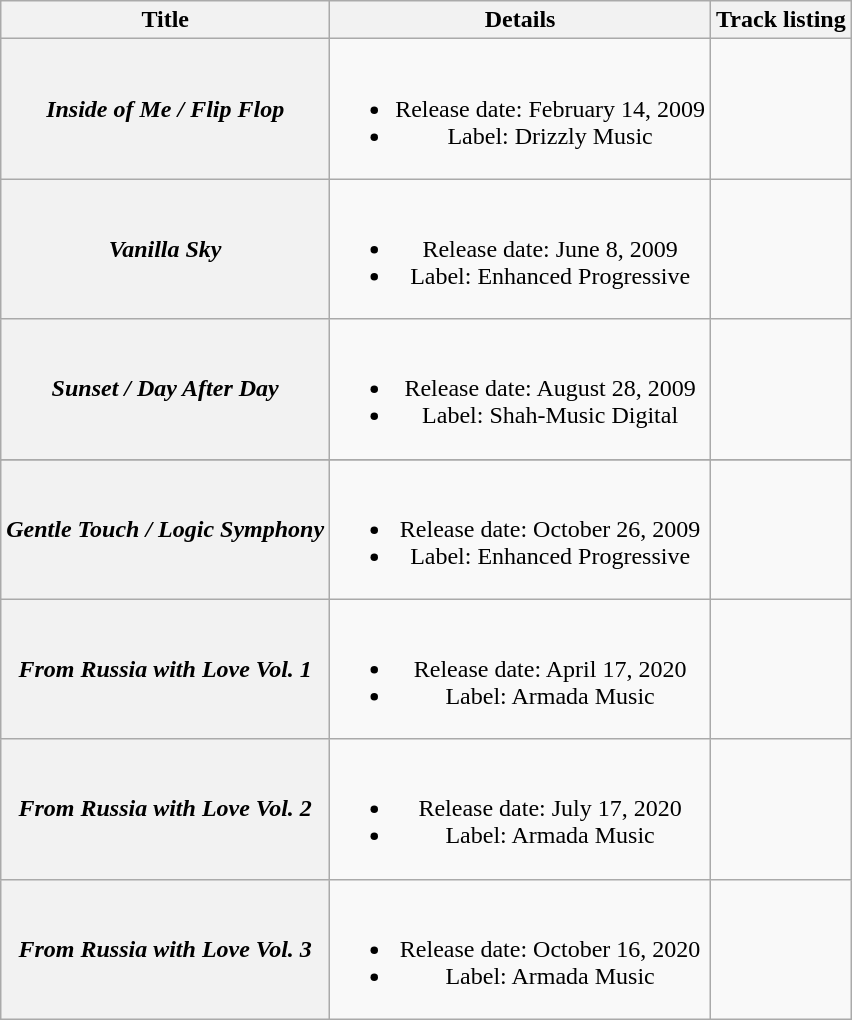<table class="wikitable plainrowheaders" style="text-align:center;">
<tr>
<th scope="col">Title</th>
<th scope="col">Details</th>
<th scope="col">Track listing</th>
</tr>
<tr>
<th scope="row"><em>Inside of Me / Flip Flop</em><br> </th>
<td><br><ul><li>Release date: February 14, 2009</li><li>Label: Drizzly Music</li></ul></td>
<td><br></td>
</tr>
<tr>
<th scope="row"><em>Vanilla Sky</em></th>
<td><br><ul><li>Release date: June 8, 2009</li><li>Label: Enhanced Progressive</li></ul></td>
<td><br></td>
</tr>
<tr>
<th scope="row"><em>Sunset / Day After Day</em></th>
<td><br><ul><li>Release date: August 28, 2009</li><li>Label: Shah-Music Digital</li></ul></td>
<td><br></td>
</tr>
<tr>
</tr>
<tr>
<th scope="row"><em>Gentle Touch / Logic Symphony</em></th>
<td><br><ul><li>Release date: October 26, 2009</li><li>Label: Enhanced Progressive</li></ul></td>
<td><br></td>
</tr>
<tr>
<th scope="row"><em>From Russia with Love Vol. 1</em></th>
<td><br><ul><li>Release date: April 17, 2020</li><li>Label: Armada Music</li></ul></td>
<td><br></td>
</tr>
<tr>
<th scope="row"><em>From Russia with Love Vol. 2</em></th>
<td><br><ul><li>Release date: July 17, 2020</li><li>Label: Armada Music</li></ul></td>
<td><br></td>
</tr>
<tr>
<th scope="row"><em>From Russia with Love Vol. 3</em></th>
<td><br><ul><li>Release date: October 16, 2020</li><li>Label: Armada Music</li></ul></td>
<td><br></td>
</tr>
</table>
